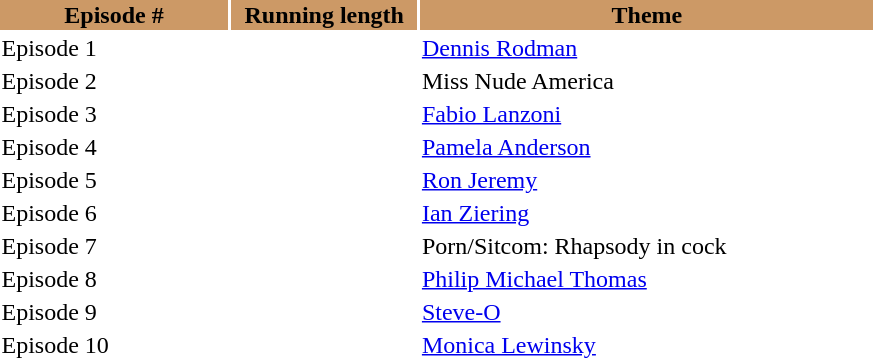<table class="toccolours">
<tr>
<th bgcolor=#cc9966>Episode #</th>
<th bgcolor=#cc9966>  Running length  </th>
<th bgcolor=#cc9966>Theme</th>
</tr>
<tr>
<td style="width:150px">Episode 1</td>
<td></td>
<td style="width:300px"><a href='#'>Dennis Rodman</a></td>
</tr>
<tr>
<td>Episode 2</td>
<td></td>
<td>Miss Nude America</td>
</tr>
<tr>
<td>Episode 3</td>
<td></td>
<td><a href='#'>Fabio Lanzoni</a></td>
</tr>
<tr>
<td>Episode 4</td>
<td></td>
<td><a href='#'>Pamela Anderson</a></td>
</tr>
<tr>
<td>Episode 5</td>
<td></td>
<td><a href='#'>Ron Jeremy</a></td>
</tr>
<tr>
<td>Episode 6</td>
<td></td>
<td><a href='#'>Ian Ziering</a></td>
</tr>
<tr>
<td>Episode 7</td>
<td></td>
<td>Porn/Sitcom: Rhapsody in cock</td>
</tr>
<tr>
<td>Episode 8</td>
<td></td>
<td><a href='#'>Philip Michael Thomas</a></td>
</tr>
<tr>
<td>Episode 9</td>
<td></td>
<td><a href='#'>Steve-O</a></td>
</tr>
<tr>
<td>Episode 10</td>
<td></td>
<td><a href='#'>Monica Lewinsky</a></td>
</tr>
</table>
